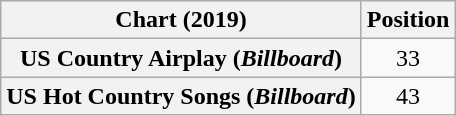<table class="wikitable sortable plainrowheaders" style="text-align:center">
<tr>
<th>Chart (2019)</th>
<th>Position</th>
</tr>
<tr>
<th scope="row">US Country Airplay (<em>Billboard</em>)</th>
<td>33</td>
</tr>
<tr>
<th scope="row">US Hot Country Songs (<em>Billboard</em>)</th>
<td>43</td>
</tr>
</table>
